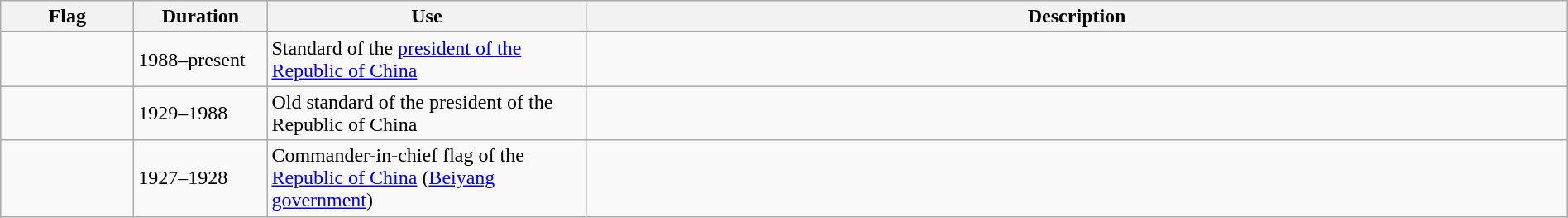<table class="wikitable" width="100%">
<tr>
<th style="width:100px;">Flag</th>
<th style="width:100px;">Duration</th>
<th style="width:250px;">Use</th>
<th style="min-width:250px">Description</th>
</tr>
<tr>
<td></td>
<td>1988–present</td>
<td>Standard of the <a href='#'>president of the Republic of China</a></td>
<td></td>
</tr>
<tr>
<td></td>
<td>1929–1988</td>
<td>Old standard of the president of the Republic of China</td>
<td></td>
</tr>
<tr>
<td></td>
<td>1927–1928</td>
<td>Commander-in-chief flag of the <a href='#'>Republic of China</a> (<a href='#'>Beiyang government</a>)</td>
<td></td>
</tr>
</table>
